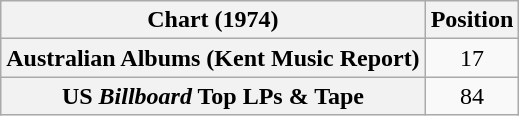<table class="wikitable sortable plainrowheaders" style="text-align:center;">
<tr>
<th>Chart (1974)</th>
<th>Position</th>
</tr>
<tr>
<th scope="row">Australian Albums (Kent Music Report)</th>
<td>17</td>
</tr>
<tr>
<th scope="row">US <em>Billboard</em> Top LPs & Tape</th>
<td>84</td>
</tr>
</table>
